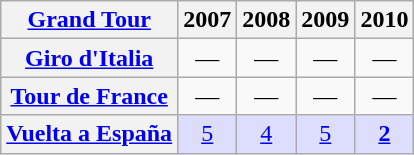<table class="wikitable plainrowheaders">
<tr>
<th scope="col"><a href='#'>Grand Tour</a></th>
<th scope="col">2007</th>
<th scope="col">2008</th>
<th scope="col">2009</th>
<th scope="col">2010</th>
</tr>
<tr style="text-align:center;">
<th scope="row"><a href='#'>Giro d'Italia</a></th>
<td>—</td>
<td>—</td>
<td>—</td>
<td>—</td>
</tr>
<tr style="text-align:center;">
<th scope="row"><a href='#'>Tour de France</a></th>
<td>—</td>
<td>—</td>
<td>—</td>
<td>—</td>
</tr>
<tr style="text-align:center;">
<th scope="row"><a href='#'>Vuelta a España</a></th>
<td style="text-align:center; background:#ddf;"><a href='#'>5</a></td>
<td style="text-align:center; background:#ddf;"><a href='#'>4</a></td>
<td style="text-align:center; background:#ddf;"><a href='#'>5</a></td>
<td style="text-align:center; background:#ddf;"><a href='#'><strong>2</strong></a></td>
</tr>
</table>
